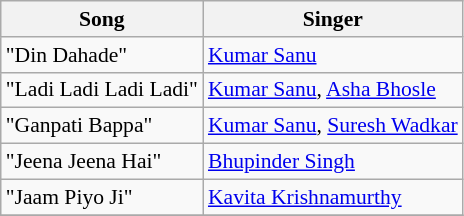<table class="wikitable" style="font-size:90%;">
<tr>
<th>Song</th>
<th>Singer</th>
</tr>
<tr>
<td>"Din Dahade"</td>
<td><a href='#'>Kumar Sanu</a></td>
</tr>
<tr>
<td>"Ladi Ladi Ladi Ladi"</td>
<td><a href='#'>Kumar Sanu</a>, <a href='#'>Asha Bhosle</a></td>
</tr>
<tr>
<td>"Ganpati Bappa"</td>
<td><a href='#'>Kumar Sanu</a>, <a href='#'>Suresh Wadkar</a></td>
</tr>
<tr>
<td>"Jeena Jeena Hai"</td>
<td><a href='#'>Bhupinder Singh</a></td>
</tr>
<tr>
<td>"Jaam Piyo Ji"</td>
<td><a href='#'>Kavita Krishnamurthy</a></td>
</tr>
<tr>
</tr>
</table>
